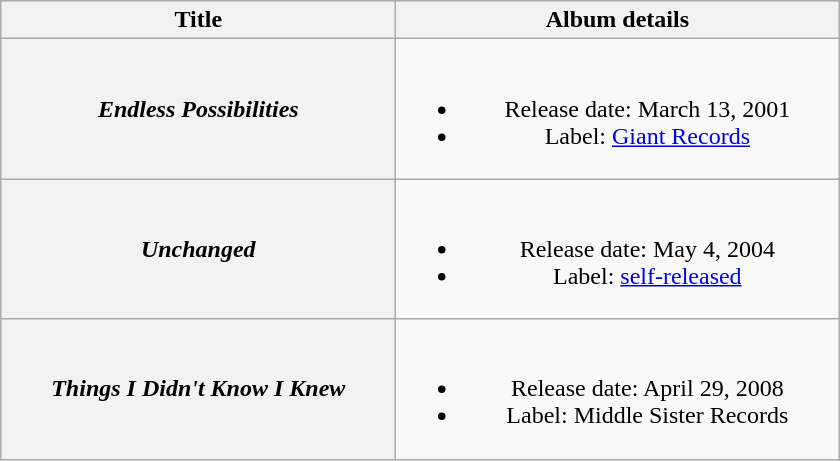<table class="wikitable plainrowheaders" style="text-align:center;">
<tr>
<th style="width:16em;">Title</th>
<th style="width:18em;">Album details</th>
</tr>
<tr>
<th scope="row"><em>Endless Possibilities</em></th>
<td><br><ul><li>Release date: March 13, 2001</li><li>Label: <a href='#'>Giant Records</a></li></ul></td>
</tr>
<tr>
<th scope="row"><em>Unchanged</em></th>
<td><br><ul><li>Release date: May 4, 2004</li><li>Label: <a href='#'>self-released</a></li></ul></td>
</tr>
<tr>
<th scope="row"><em>Things I Didn't Know I Knew</em></th>
<td><br><ul><li>Release date: April 29, 2008</li><li>Label: Middle Sister Records</li></ul></td>
</tr>
</table>
